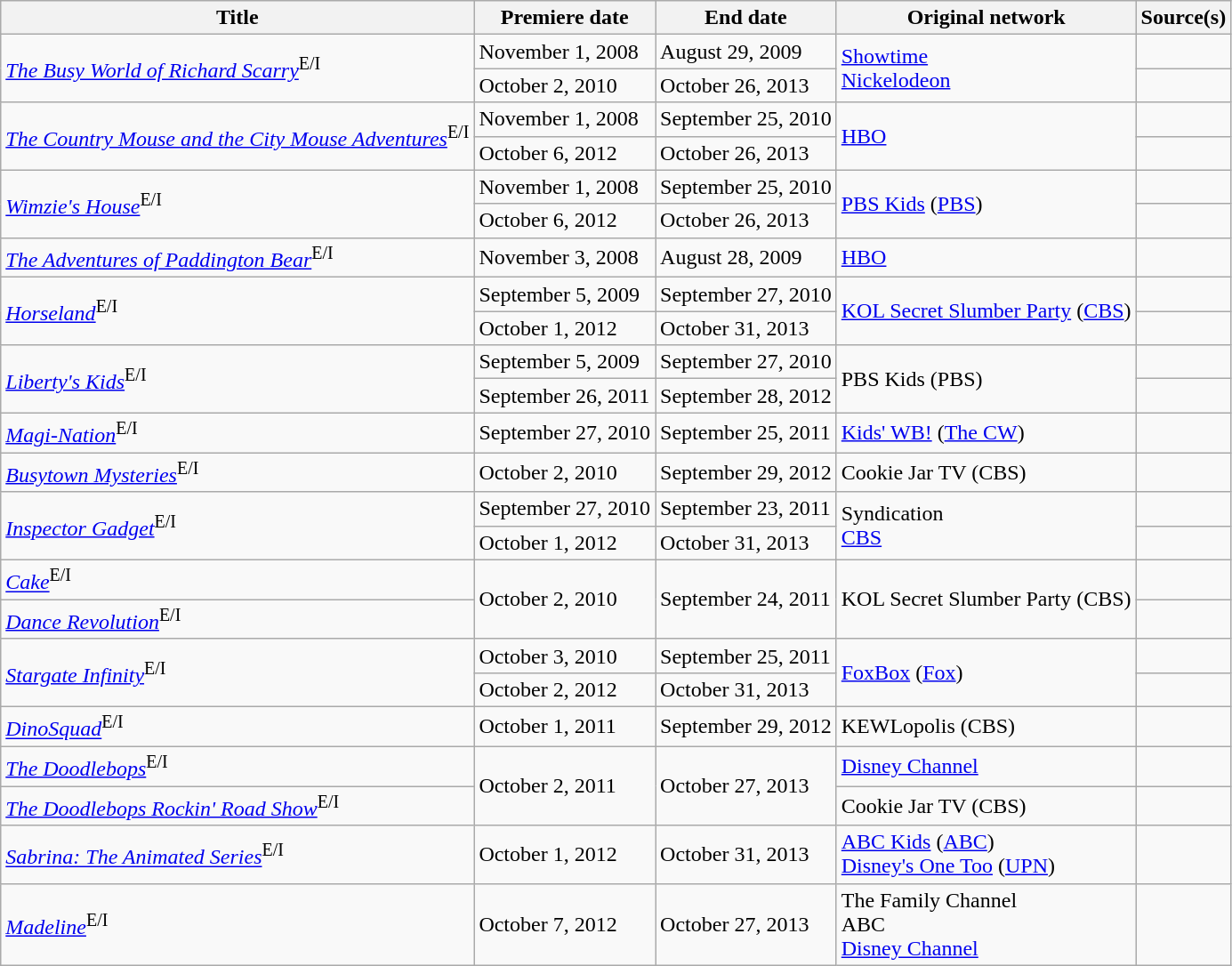<table class="wikitable sortable">
<tr>
<th>Title</th>
<th>Premiere date</th>
<th>End date</th>
<th>Original network</th>
<th>Source(s)</th>
</tr>
<tr>
<td rowspan=2><em><a href='#'>The Busy World of Richard Scarry</a></em><sup>E/I</sup></td>
<td>November 1, 2008</td>
<td>August 29, 2009</td>
<td rowspan=2><a href='#'>Showtime</a><br><a href='#'>Nickelodeon</a></td>
<td></td>
</tr>
<tr>
<td>October 2, 2010</td>
<td>October 26, 2013</td>
<td></td>
</tr>
<tr>
<td rowspan=2><em><a href='#'>The Country Mouse and the City Mouse Adventures</a></em><sup>E/I</sup></td>
<td>November 1, 2008</td>
<td>September 25, 2010</td>
<td rowspan=2><a href='#'>HBO</a></td>
<td></td>
</tr>
<tr>
<td>October 6, 2012</td>
<td>October 26, 2013</td>
<td></td>
</tr>
<tr>
<td rowspan=2><em><a href='#'>Wimzie's House</a></em><sup>E/I</sup></td>
<td>November 1, 2008</td>
<td>September 25, 2010</td>
<td rowspan=2><a href='#'>PBS Kids</a> (<a href='#'>PBS</a>)</td>
<td></td>
</tr>
<tr>
<td>October 6, 2012</td>
<td>October 26, 2013</td>
<td></td>
</tr>
<tr>
<td><em><a href='#'>The Adventures of Paddington Bear</a></em><sup>E/I</sup></td>
<td>November 3, 2008</td>
<td>August 28, 2009</td>
<td><a href='#'>HBO</a></td>
<td></td>
</tr>
<tr>
<td rowspan=2><em><a href='#'>Horseland</a></em><sup>E/I</sup></td>
<td>September 5, 2009</td>
<td>September 27, 2010</td>
<td rowspan=2><a href='#'>KOL Secret Slumber Party</a> (<a href='#'>CBS</a>)</td>
<td></td>
</tr>
<tr>
<td>October 1, 2012</td>
<td>October 31, 2013</td>
<td></td>
</tr>
<tr>
<td rowspan=2><em><a href='#'>Liberty's Kids</a></em><sup>E/I</sup></td>
<td>September 5, 2009</td>
<td>September 27, 2010</td>
<td rowspan=2>PBS Kids (PBS)</td>
<td></td>
</tr>
<tr>
<td>September 26, 2011</td>
<td>September 28, 2012</td>
<td></td>
</tr>
<tr>
<td><em><a href='#'>Magi-Nation</a></em><sup>E/I</sup></td>
<td>September 27, 2010</td>
<td>September 25, 2011</td>
<td><a href='#'>Kids' WB!</a> (<a href='#'>The CW</a>)</td>
<td></td>
</tr>
<tr>
<td><em><a href='#'>Busytown Mysteries</a></em><sup>E/I</sup></td>
<td>October 2, 2010</td>
<td>September 29, 2012</td>
<td>Cookie Jar TV (CBS)</td>
<td></td>
</tr>
<tr>
<td rowspan=2><em><a href='#'>Inspector Gadget</a></em><sup>E/I</sup></td>
<td>September 27, 2010</td>
<td>September 23, 2011</td>
<td rowspan=2>Syndication<br><a href='#'>CBS</a></td>
<td></td>
</tr>
<tr>
<td>October 1, 2012</td>
<td>October 31, 2013</td>
<td></td>
</tr>
<tr>
<td><em><a href='#'>Cake</a></em><sup>E/I</sup></td>
<td rowspan=2>October 2, 2010</td>
<td rowspan=2>September 24, 2011</td>
<td rowspan=2>KOL Secret Slumber Party (CBS)</td>
<td></td>
</tr>
<tr>
<td><em><a href='#'>Dance Revolution</a></em><sup>E/I</sup></td>
<td></td>
</tr>
<tr>
<td rowspan=2><em><a href='#'>Stargate Infinity</a></em><sup>E/I</sup></td>
<td>October 3, 2010</td>
<td>September 25, 2011</td>
<td rowspan=2><a href='#'>FoxBox</a> (<a href='#'>Fox</a>)</td>
<td></td>
</tr>
<tr>
<td>October 2, 2012</td>
<td>October 31, 2013</td>
<td></td>
</tr>
<tr>
<td><em><a href='#'>DinoSquad</a></em><sup>E/I</sup></td>
<td>October 1, 2011</td>
<td>September 29, 2012</td>
<td>KEWLopolis (CBS)</td>
<td></td>
</tr>
<tr>
<td><em><a href='#'>The Doodlebops</a></em><sup>E/I</sup></td>
<td rowspan=2>October 2, 2011</td>
<td rowspan=2>October 27, 2013</td>
<td><a href='#'>Disney Channel</a></td>
<td></td>
</tr>
<tr>
<td><em><a href='#'>The Doodlebops Rockin' Road Show</a></em><sup>E/I</sup></td>
<td>Cookie Jar TV (CBS)</td>
<td></td>
</tr>
<tr>
<td><em><a href='#'>Sabrina: The Animated Series</a></em><sup>E/I</sup></td>
<td>October 1, 2012</td>
<td>October 31, 2013</td>
<td><a href='#'>ABC Kids</a> (<a href='#'>ABC</a>)<br><a href='#'>Disney's One Too</a> (<a href='#'>UPN</a>)</td>
<td></td>
</tr>
<tr>
<td><em><a href='#'>Madeline</a></em><sup>E/I</sup></td>
<td>October 7, 2012</td>
<td>October 27, 2013</td>
<td>The Family Channel<br>ABC<br><a href='#'>Disney Channel</a></td>
<td></td>
</tr>
</table>
